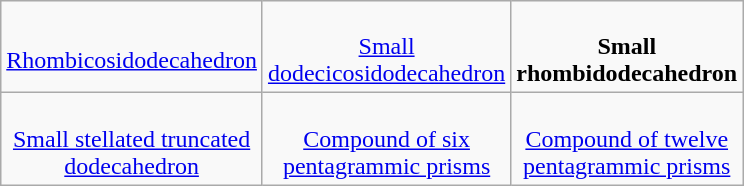<table class="wikitable" width="400" style="vertical-align:top;text-align:center">
<tr>
<td><br><a href='#'>Rhombicosidodecahedron</a></td>
<td><br><a href='#'>Small dodecicosidodecahedron</a></td>
<td><br><strong>Small rhombidodecahedron</strong></td>
</tr>
<tr>
<td><br><a href='#'>Small stellated truncated dodecahedron</a></td>
<td><br><a href='#'>Compound of six pentagrammic prisms</a></td>
<td><br><a href='#'>Compound of twelve pentagrammic prisms</a></td>
</tr>
</table>
